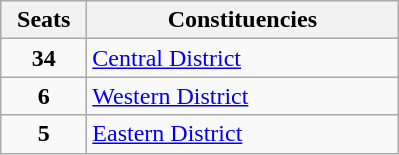<table class="wikitable" style="text-align:left;">
<tr>
<th width="50">Seats</th>
<th width="200">Constituencies</th>
</tr>
<tr>
<td align="center"><strong>34</strong></td>
<td><a href='#'>Central District</a></td>
</tr>
<tr>
<td align="center"><strong>6</strong></td>
<td><a href='#'>Western District</a></td>
</tr>
<tr>
<td align="center"><strong>5</strong></td>
<td><a href='#'>Eastern District</a></td>
</tr>
</table>
